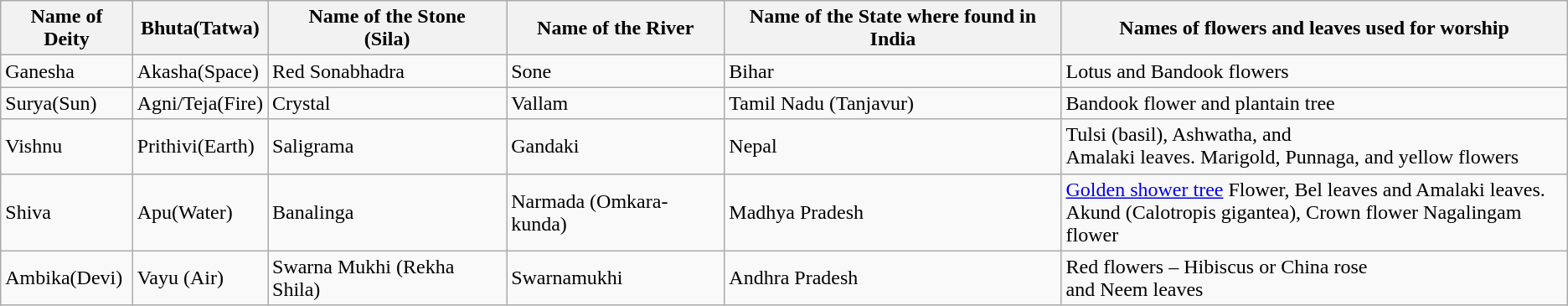<table class="wikitable">
<tr>
<th>Name of Deity</th>
<th>Bhuta(Tatwa)</th>
<th>Name of the Stone<br>(Sila)</th>
<th>Name of the River</th>
<th>Name of the State where found in India</th>
<th>Names of flowers and leaves used for worship</th>
</tr>
<tr>
<td>Ganesha</td>
<td>Akasha(Space)</td>
<td>Red Sonabhadra</td>
<td>Sone</td>
<td>Bihar</td>
<td>Lotus and Bandook flowers</td>
</tr>
<tr>
<td>Surya(Sun)</td>
<td>Agni/Teja(Fire)</td>
<td>Crystal</td>
<td>Vallam</td>
<td>Tamil Nadu (Tanjavur)</td>
<td>Bandook flower and plantain tree</td>
</tr>
<tr>
<td>Vishnu</td>
<td>Prithivi(Earth)</td>
<td>Saligrama</td>
<td>Gandaki</td>
<td>Nepal</td>
<td>Tulsi (basil), Ashwatha, and<br>Amalaki leaves.
Marigold, Punnaga, and yellow flowers</td>
</tr>
<tr>
<td>Shiva</td>
<td>Apu(Water)</td>
<td>Banalinga</td>
<td>Narmada (Omkara-kunda)</td>
<td>Madhya Pradesh</td>
<td><a href='#'>Golden shower tree</a> Flower, Bel leaves and Amalaki leaves.<br>Akund (Calotropis gigantea), Crown flower
Nagalingam flower</td>
</tr>
<tr>
<td>Ambika(Devi)</td>
<td>Vayu (Air)</td>
<td>Swarna Mukhi (Rekha Shila)</td>
<td>Swarnamukhi</td>
<td>Andhra Pradesh</td>
<td>Red flowers – Hibiscus or China rose<br>and Neem leaves</td>
</tr>
</table>
